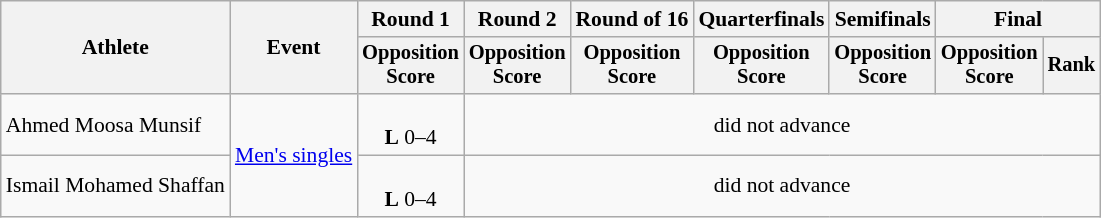<table class=wikitable style="font-size:90%; text-align:center;">
<tr>
<th rowspan="2">Athlete</th>
<th rowspan="2">Event</th>
<th>Round 1</th>
<th>Round 2</th>
<th>Round of 16</th>
<th>Quarterfinals</th>
<th>Semifinals</th>
<th colspan=2>Final</th>
</tr>
<tr style="font-size:95%">
<th>Opposition<br>Score</th>
<th>Opposition<br>Score</th>
<th>Opposition<br>Score</th>
<th>Opposition<br>Score</th>
<th>Opposition<br>Score</th>
<th>Opposition<br>Score</th>
<th>Rank</th>
</tr>
<tr>
<td align=left>Ahmed Moosa Munsif</td>
<td align=left rowspan=2><a href='#'>Men's singles</a></td>
<td><br><strong>L</strong> 0–4</td>
<td colspan=6>did not advance</td>
</tr>
<tr>
<td align=left>Ismail Mohamed Shaffan</td>
<td><br><strong>L</strong> 0–4</td>
<td colspan=6>did not advance</td>
</tr>
</table>
